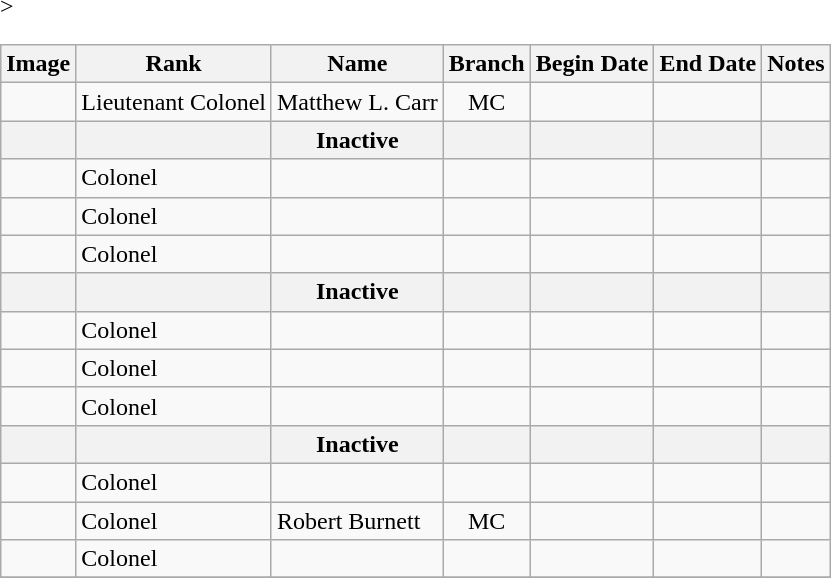<table class="wikitable sortable">
<tr>
<th class=unsortable>Image</th>
<th class=unsortable>Rank</th>
<th>Name</th>
<th>Branch</th>
<th>Begin Date</th>
<th>End Date</th>
<th class=unsortable>Notes</th>
</tr>
<tr>
<td></td>
<td>Lieutenant Colonel</td>
<td Sortname>Matthew L. Carr</td>
<td align=center>MC</td>
<td align=center></td>
<td align=center></td>
<td></td>
</tr>
<tr>
<th></th>
<th></th>
<th Sortname>Inactive</th>
<th align=center></th>
<th align=center></th>
<th align=center></th>
<th></th>
</tr>
<tr>
<td></td>
<td>Colonel</td>
<td Sortname></td>
<td align=center></td>
<td align=center></td>
<td align=center></td>
<td></td>
</tr>
<tr>
<td></td>
<td>Colonel</td>
<td Sortname></td>
<td align=center></td>
<td align=center></td>
<td align=center></td>
<td></td>
</tr>
<tr>
<td></td>
<td>Colonel</td>
<td Sortname></td>
<td align=center></td>
<td align=center></td>
<td align=center></td>
<td></td>
</tr>
<tr>
<th></th>
<th></th>
<th Sortname>Inactive</th>
<th align=center></th>
<th align=center></th>
<th align=center></th>
<th></th>
</tr>
<tr>
<td></td>
<td>Colonel</td>
<td Sortname></td>
<td align=center></td>
<td align=center></td>
<td align=center></td>
<td></td>
</tr>
<tr>
<td></td>
<td>Colonel</td>
<td Sortname></td>
<td align=center></td>
<td align=center></td>
<td align=center></td>
<td></td>
</tr>
<tr>
<td></td>
<td>Colonel</td>
<td Sortname></td>
<td align=center></td>
<td align=center></td>
<td align=center></td>
<td></td>
</tr>
<tr>
<th></th>
<th></th>
<th Sortname>Inactive</th>
<th align=center></th>
<th align=center></th>
<th align=center></th>
<th></th>
</tr>
<tr>
<td></td>
<td>Colonel</td>
<td Sortname></td>
<td align=center></td>
<td align=center></td>
<td align=center></td>
<td></td>
</tr>
<tr>
<td></td>
<td>Colonel</td>
<td Sortname>Robert Burnett</td>
<td align=center>MC</td>
<td align=center></td>
<td align=center></td>
<td></td>
</tr>
<tr>
<td></td>
<td>Colonel</td>
<td Sortname></td>
<td align=center></td>
<td align=center></td>
<td align=center></td>
<td></td>
</tr>
<tr -->>
</tr>
</table>
